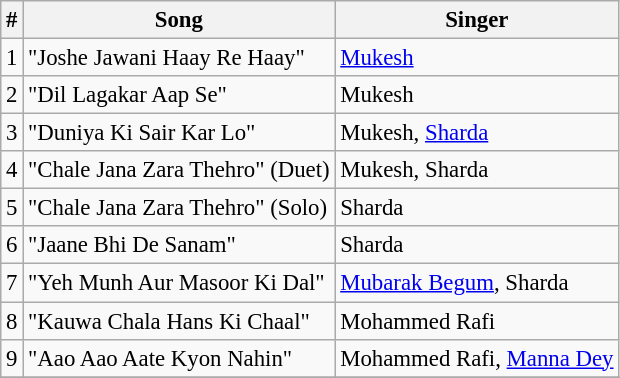<table class="wikitable" style="font-size:95%;">
<tr>
<th>#</th>
<th>Song</th>
<th>Singer</th>
</tr>
<tr>
<td>1</td>
<td>"Joshe Jawani Haay Re Haay"</td>
<td><a href='#'>Mukesh</a></td>
</tr>
<tr>
<td>2</td>
<td>"Dil Lagakar Aap Se"</td>
<td>Mukesh</td>
</tr>
<tr>
<td>3</td>
<td>"Duniya Ki Sair Kar Lo"</td>
<td>Mukesh, <a href='#'>Sharda</a></td>
</tr>
<tr>
<td>4</td>
<td>"Chale Jana Zara Thehro" (Duet)</td>
<td>Mukesh, Sharda</td>
</tr>
<tr>
<td>5</td>
<td>"Chale Jana Zara Thehro" (Solo)</td>
<td>Sharda</td>
</tr>
<tr>
<td>6</td>
<td>"Jaane Bhi De Sanam"</td>
<td>Sharda</td>
</tr>
<tr>
<td>7</td>
<td>"Yeh Munh Aur Masoor Ki Dal"</td>
<td><a href='#'>Mubarak Begum</a>, Sharda</td>
</tr>
<tr>
<td>8</td>
<td>"Kauwa Chala Hans Ki Chaal"</td>
<td>Mohammed Rafi</td>
</tr>
<tr>
<td>9</td>
<td>"Aao Aao Aate Kyon Nahin"</td>
<td>Mohammed Rafi, <a href='#'>Manna Dey</a></td>
</tr>
<tr>
</tr>
</table>
